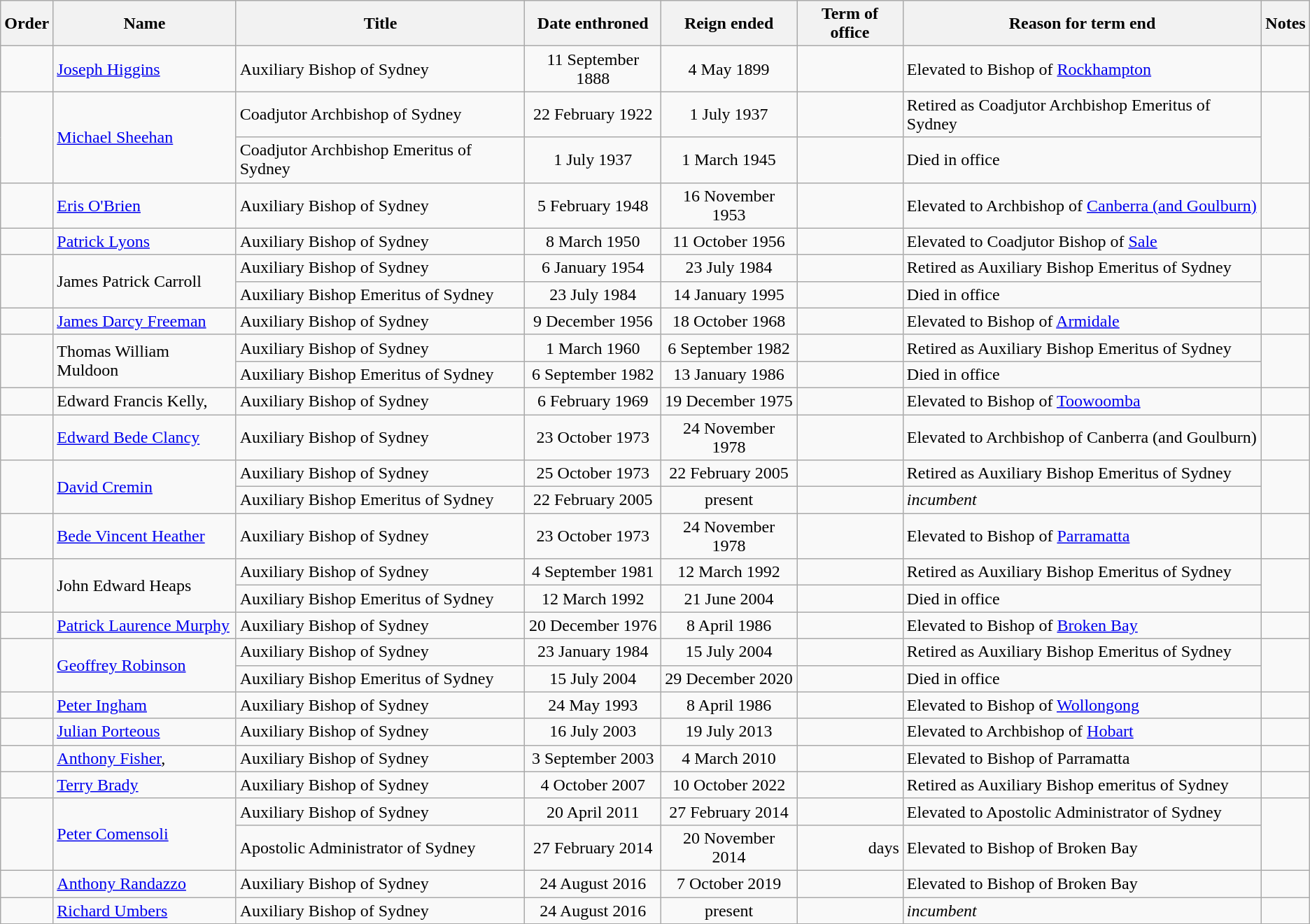<table class="wikitable">
<tr>
<th>Order</th>
<th>Name</th>
<th>Title</th>
<th>Date enthroned</th>
<th>Reign ended</th>
<th>Term of office</th>
<th>Reason for term end</th>
<th>Notes</th>
</tr>
<tr>
<td align="center"></td>
<td><a href='#'>Joseph Higgins</a></td>
<td>Auxiliary Bishop of Sydney</td>
<td align="center">11 September 1888</td>
<td align="center">4 May 1899</td>
<td align="right"></td>
<td>Elevated to Bishop of <a href='#'>Rockhampton</a></td>
<td></td>
</tr>
<tr>
<td rowspan=2 align="center"></td>
<td rowspan=2><a href='#'>Michael Sheehan</a></td>
<td>Coadjutor Archbishop of Sydney</td>
<td align="center">22 February 1922</td>
<td align="center">1 July 1937</td>
<td align="right"></td>
<td>Retired as Coadjutor Archbishop Emeritus of Sydney</td>
<td rowspan=2></td>
</tr>
<tr>
<td>Coadjutor Archbishop Emeritus of Sydney</td>
<td align="center">1 July 1937</td>
<td align="center">1 March 1945</td>
<td align="right"></td>
<td>Died in office</td>
</tr>
<tr>
<td align="center"></td>
<td><a href='#'>Eris O'Brien</a></td>
<td>Auxiliary Bishop of Sydney</td>
<td align="center">5 February 1948</td>
<td align="center">16 November 1953</td>
<td align="right"></td>
<td>Elevated to Archbishop of <a href='#'>Canberra (and Goulburn)</a></td>
<td></td>
</tr>
<tr>
<td align="center"></td>
<td><a href='#'>Patrick Lyons</a></td>
<td>Auxiliary Bishop of Sydney</td>
<td align="center">8 March 1950</td>
<td align="center">11 October 1956</td>
<td align="right"></td>
<td>Elevated to Coadjutor Bishop of <a href='#'>Sale</a></td>
<td></td>
</tr>
<tr>
<td rowspan=2 align="center"></td>
<td rowspan=2>James Patrick Carroll</td>
<td>Auxiliary Bishop of Sydney</td>
<td align="center">6 January 1954</td>
<td align="center">23 July 1984</td>
<td align="right"></td>
<td>Retired as Auxiliary Bishop Emeritus of Sydney</td>
<td rowspan=2></td>
</tr>
<tr>
<td>Auxiliary Bishop Emeritus of Sydney</td>
<td align="center">23 July 1984</td>
<td align="center">14 January 1995</td>
<td align="right"></td>
<td>Died in office</td>
</tr>
<tr>
<td align="center"></td>
<td><a href='#'>James Darcy Freeman</a><br></td>
<td>Auxiliary Bishop of Sydney</td>
<td align="center">9 December 1956</td>
<td align="center">18 October 1968</td>
<td align="right"></td>
<td>Elevated to Bishop of <a href='#'>Armidale</a></td>
<td></td>
</tr>
<tr>
<td rowspan=2 align="center"></td>
<td rowspan=2>Thomas William Muldoon</td>
<td>Auxiliary Bishop of Sydney</td>
<td align="center">1 March 1960</td>
<td align="center">6 September 1982</td>
<td align="right"></td>
<td>Retired as Auxiliary Bishop Emeritus of Sydney</td>
<td rowspan=2></td>
</tr>
<tr>
<td>Auxiliary Bishop Emeritus of Sydney</td>
<td align="center">6 September 1982</td>
<td align="center">13 January 1986</td>
<td align="right"></td>
<td>Died in office</td>
</tr>
<tr>
<td align="center"></td>
<td>Edward Francis Kelly, </td>
<td>Auxiliary Bishop of Sydney</td>
<td align="center">6 February 1969</td>
<td align="center">19 December 1975</td>
<td align="right"></td>
<td>Elevated to Bishop of <a href='#'>Toowoomba</a></td>
<td></td>
</tr>
<tr>
<td align="center"></td>
<td><a href='#'>Edward Bede Clancy</a><br></td>
<td>Auxiliary Bishop of Sydney</td>
<td align="center">23 October 1973</td>
<td align="center">24 November 1978</td>
<td align="right"></td>
<td>Elevated to Archbishop of Canberra (and Goulburn)</td>
<td></td>
</tr>
<tr>
<td rowspan=2 align="center"></td>
<td rowspan=2><a href='#'>David Cremin</a></td>
<td>Auxiliary Bishop of Sydney</td>
<td align="center">25 October 1973</td>
<td align="center">22 February 2005</td>
<td align="right"></td>
<td>Retired as Auxiliary Bishop Emeritus of Sydney</td>
<td rowspan=2></td>
</tr>
<tr>
<td>Auxiliary Bishop Emeritus of Sydney</td>
<td align="center">22 February 2005</td>
<td align="center">present</td>
<td align="right"></td>
<td><em>incumbent</em></td>
</tr>
<tr>
<td align="center"></td>
<td><a href='#'>Bede Vincent Heather</a></td>
<td>Auxiliary Bishop of Sydney</td>
<td align="center">23 October 1973</td>
<td align="center">24 November 1978</td>
<td align="right"></td>
<td>Elevated to Bishop of <a href='#'>Parramatta</a></td>
<td></td>
</tr>
<tr>
<td rowspan=2 align="center"></td>
<td rowspan=2>John Edward Heaps</td>
<td>Auxiliary Bishop of Sydney</td>
<td align="center">4 September 1981</td>
<td align="center">12 March 1992</td>
<td align="right"></td>
<td>Retired as Auxiliary Bishop Emeritus of Sydney</td>
<td rowspan=2></td>
</tr>
<tr>
<td>Auxiliary Bishop Emeritus of Sydney</td>
<td align="center">12 March 1992</td>
<td align="center">21 June 2004</td>
<td align="right"></td>
<td>Died in office</td>
</tr>
<tr>
<td align="center"></td>
<td><a href='#'>Patrick Laurence Murphy</a></td>
<td>Auxiliary Bishop of Sydney</td>
<td align="center">20 December 1976</td>
<td align="center">8 April 1986</td>
<td align="right"></td>
<td>Elevated to Bishop of <a href='#'>Broken Bay</a></td>
<td></td>
</tr>
<tr>
<td rowspan=2 align="center"></td>
<td rowspan=2><a href='#'>Geoffrey Robinson</a></td>
<td>Auxiliary Bishop of Sydney</td>
<td align="center">23 January 1984</td>
<td align="center">15 July 2004</td>
<td align="right"></td>
<td>Retired as Auxiliary Bishop Emeritus of Sydney</td>
<td rowspan=2></td>
</tr>
<tr>
<td>Auxiliary Bishop Emeritus of Sydney</td>
<td align="center">15 July 2004</td>
<td align="center">29 December 2020</td>
<td align="right"></td>
<td>Died in office</td>
</tr>
<tr>
<td align="center"></td>
<td><a href='#'>Peter Ingham</a></td>
<td>Auxiliary Bishop of Sydney</td>
<td align="center">24 May 1993</td>
<td align="center">8 April 1986</td>
<td align="right"></td>
<td>Elevated to Bishop of <a href='#'>Wollongong</a></td>
<td></td>
</tr>
<tr>
<td align="center"></td>
<td><a href='#'>Julian Porteous</a></td>
<td>Auxiliary Bishop of Sydney</td>
<td align="center">16 July 2003</td>
<td align="center">19 July 2013</td>
<td align="right"></td>
<td>Elevated to Archbishop of <a href='#'>Hobart</a></td>
<td></td>
</tr>
<tr>
<td align="center"></td>
<td><a href='#'>Anthony Fisher</a>, </td>
<td>Auxiliary Bishop of Sydney</td>
<td align="center">3 September 2003</td>
<td align="center">4 March 2010</td>
<td align="right"></td>
<td>Elevated to Bishop of Parramatta</td>
<td></td>
</tr>
<tr>
<td align="center"></td>
<td><a href='#'>Terry Brady</a></td>
<td>Auxiliary Bishop of Sydney</td>
<td align="center">4 October 2007</td>
<td align="center">10 October 2022</td>
<td align="right"></td>
<td>Retired as Auxiliary Bishop emeritus of Sydney</td>
<td></td>
</tr>
<tr>
<td rowspan=2 align="center"></td>
<td rowspan=2><a href='#'>Peter Comensoli</a></td>
<td>Auxiliary Bishop of Sydney</td>
<td align="center">20 April 2011</td>
<td align="center">27 February 2014</td>
<td align="right"></td>
<td>Elevated to Apostolic Administrator of Sydney</td>
<td rowspan=2></td>
</tr>
<tr>
<td>Apostolic Administrator of Sydney</td>
<td align="center">27 February 2014</td>
<td align="center">20 November 2014</td>
<td align="right"> days</td>
<td>Elevated to Bishop of Broken Bay</td>
</tr>
<tr>
<td align="center"></td>
<td><a href='#'>Anthony Randazzo</a></td>
<td>Auxiliary Bishop of Sydney</td>
<td align="center">24 August 2016</td>
<td align="center">7 October 2019</td>
<td align="right"></td>
<td>Elevated to Bishop of Broken Bay</td>
<td></td>
</tr>
<tr>
<td align="center"></td>
<td><a href='#'>Richard Umbers</a></td>
<td>Auxiliary Bishop of Sydney</td>
<td align="center">24 August 2016</td>
<td align="center">present</td>
<td align="right"></td>
<td><em>incumbent</em></td>
<td></td>
</tr>
<tr>
</tr>
</table>
